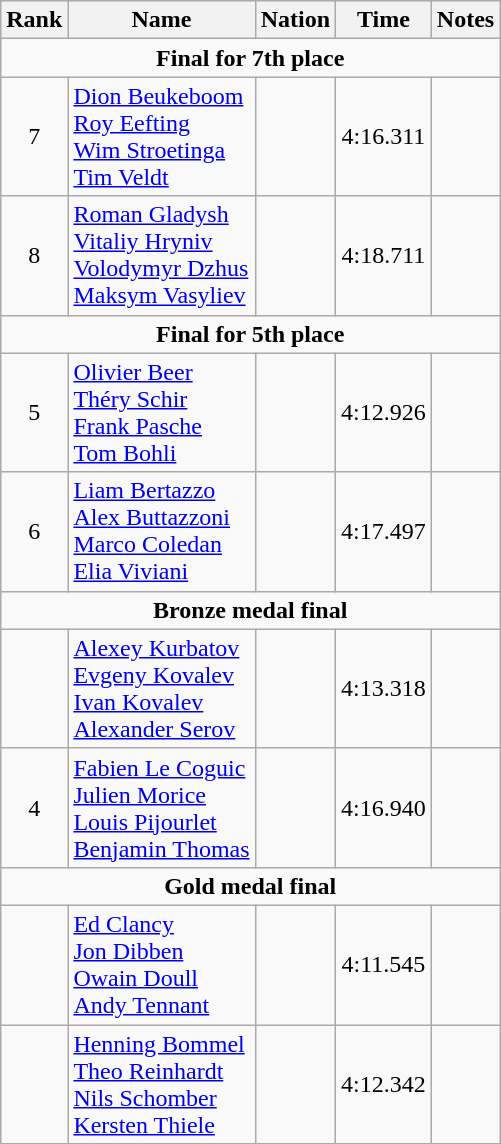<table class="wikitable" style="text-align:center">
<tr>
<th>Rank</th>
<th>Name</th>
<th>Nation</th>
<th>Time</th>
<th>Notes</th>
</tr>
<tr>
<td colspan=5><strong>Final for 7th place</strong></td>
</tr>
<tr>
<td>7</td>
<td align=left><a href='#'>Dion Beukeboom</a><br><a href='#'>Roy Eefting</a><br><a href='#'>Wim Stroetinga</a><br><a href='#'>Tim Veldt</a></td>
<td align=left></td>
<td>4:16.311</td>
<td></td>
</tr>
<tr>
<td>8</td>
<td align=left><a href='#'>Roman Gladysh</a><br><a href='#'>Vitaliy Hryniv</a><br><a href='#'>Volodymyr Dzhus</a><br><a href='#'>Maksym Vasyliev</a></td>
<td align=left></td>
<td>4:18.711</td>
<td></td>
</tr>
<tr>
<td colspan=5><strong>Final for 5th place</strong></td>
</tr>
<tr>
<td>5</td>
<td align=left><a href='#'>Olivier Beer</a><br><a href='#'>Théry Schir</a><br><a href='#'>Frank Pasche</a><br><a href='#'>Tom Bohli</a></td>
<td align=left></td>
<td>4:12.926</td>
<td></td>
</tr>
<tr>
<td>6</td>
<td align=left><a href='#'>Liam Bertazzo</a><br><a href='#'>Alex Buttazzoni</a><br><a href='#'>Marco Coledan</a><br><a href='#'>Elia Viviani</a></td>
<td align=left></td>
<td>4:17.497</td>
<td></td>
</tr>
<tr>
<td colspan=5><strong>Bronze medal final</strong></td>
</tr>
<tr>
<td></td>
<td align=left><a href='#'>Alexey Kurbatov</a><br><a href='#'>Evgeny Kovalev</a><br><a href='#'>Ivan Kovalev</a><br><a href='#'>Alexander Serov</a></td>
<td align=left></td>
<td>4:13.318</td>
<td></td>
</tr>
<tr>
<td>4</td>
<td align=left><a href='#'>Fabien Le Coguic</a><br><a href='#'>Julien Morice</a><br><a href='#'>Louis Pijourlet</a><br><a href='#'>Benjamin Thomas</a></td>
<td align=left></td>
<td>4:16.940</td>
<td></td>
</tr>
<tr>
<td colspan=5><strong>Gold medal final</strong></td>
</tr>
<tr>
<td></td>
<td align=left><a href='#'>Ed Clancy</a><br><a href='#'>Jon Dibben</a><br><a href='#'>Owain Doull</a><br><a href='#'>Andy Tennant</a></td>
<td align=left></td>
<td>4:11.545</td>
<td></td>
</tr>
<tr>
<td></td>
<td align=left><a href='#'>Henning Bommel</a><br><a href='#'>Theo Reinhardt</a><br><a href='#'>Nils Schomber</a><br><a href='#'>Kersten Thiele</a></td>
<td align=left></td>
<td>4:12.342</td>
<td></td>
</tr>
</table>
